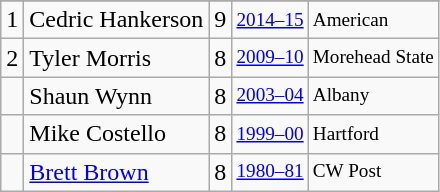<table class="wikitable">
<tr>
</tr>
<tr>
<td>1</td>
<td>Cedric Hankerson</td>
<td>9</td>
<td style="font-size:80%;"><a href='#'>2014–15</a></td>
<td style="font-size:80%;">American</td>
</tr>
<tr>
<td>2</td>
<td>Tyler Morris</td>
<td>8</td>
<td style="font-size:80%;"><a href='#'>2009–10</a></td>
<td style="font-size:80%;">Morehead State</td>
</tr>
<tr>
<td></td>
<td>Shaun Wynn</td>
<td>8</td>
<td style="font-size:80%;"><a href='#'>2003–04</a></td>
<td style="font-size:80%;">Albany</td>
</tr>
<tr>
<td></td>
<td>Mike Costello</td>
<td>8</td>
<td style="font-size:80%;"><a href='#'>1999–00</a></td>
<td style="font-size:80%;">Hartford</td>
</tr>
<tr>
<td></td>
<td><a href='#'>Brett Brown</a></td>
<td>8</td>
<td style="font-size:80%;"><a href='#'>1980–81</a></td>
<td style="font-size:80%;">CW Post</td>
</tr>
</table>
